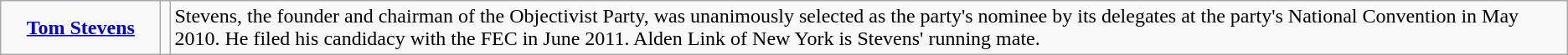<table class=wikitable>
<tr>
<td style="text-align:center; width:120px;"><strong><a href='#'>Tom Stevens</a></strong><br></td>
<td></td>
<td>Stevens, the founder and chairman of the Objectivist Party, was unanimously selected as the party's nominee by its delegates at the party's National Convention in May 2010. He filed his candidacy with the FEC in June 2011. Alden Link of New York is Stevens' running mate.</td>
</tr>
</table>
